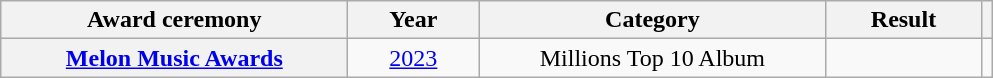<table class="wikitable plainrowheaders" style="text-align:center;">
<tr>
<th scope="col" style="width:14em">Award ceremony</th>
<th scope="col" style="width:5em">Year</th>
<th scope="col" style="width:14em">Category</th>
<th scope="col" style="width:6em">Result</th>
<th scope="col" class="unsortable"></th>
</tr>
<tr>
<th scope="row"><a href='#'>Melon Music Awards</a></th>
<td><a href='#'>2023</a></td>
<td>Millions Top 10 Album</td>
<td></td>
<td></td>
</tr>
</table>
